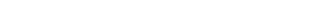<table style="width:22%; text-align:center;">
<tr style="color:white;">
<td style="background:"><strong>4</strong></td>
<td style="background:"><strong>11</strong></td>
<td style="background:"><strong>1</strong></td>
<td style="background:"><strong>20</strong></td>
</tr>
</table>
